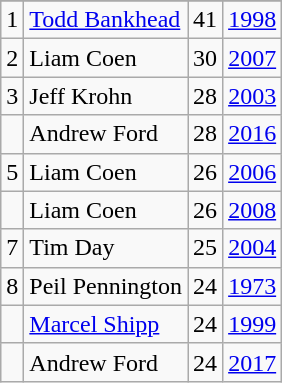<table class="wikitable">
<tr>
</tr>
<tr>
<td>1</td>
<td><a href='#'>Todd Bankhead</a></td>
<td><abbr>41</abbr></td>
<td><a href='#'>1998</a></td>
</tr>
<tr>
<td>2</td>
<td>Liam Coen</td>
<td><abbr>30</abbr></td>
<td><a href='#'>2007</a></td>
</tr>
<tr>
<td>3</td>
<td>Jeff Krohn</td>
<td><abbr>28</abbr></td>
<td><a href='#'>2003</a></td>
</tr>
<tr>
<td></td>
<td>Andrew Ford</td>
<td><abbr>28</abbr> </td>
<td><a href='#'>2016</a></td>
</tr>
<tr>
<td>5</td>
<td>Liam Coen</td>
<td><abbr>26</abbr></td>
<td><a href='#'>2006</a></td>
</tr>
<tr>
<td></td>
<td>Liam Coen</td>
<td><abbr>26</abbr></td>
<td><a href='#'>2008</a></td>
</tr>
<tr>
<td>7</td>
<td>Tim Day</td>
<td><abbr>25</abbr></td>
<td><a href='#'>2004</a></td>
</tr>
<tr>
<td>8</td>
<td>Peil Pennington</td>
<td><abbr>24</abbr></td>
<td><a href='#'>1973</a></td>
</tr>
<tr>
<td></td>
<td><a href='#'>Marcel Shipp</a></td>
<td><abbr>24</abbr></td>
<td><a href='#'>1999</a></td>
</tr>
<tr>
<td></td>
<td>Andrew Ford</td>
<td><abbr>24</abbr></td>
<td><a href='#'>2017</a></td>
</tr>
</table>
